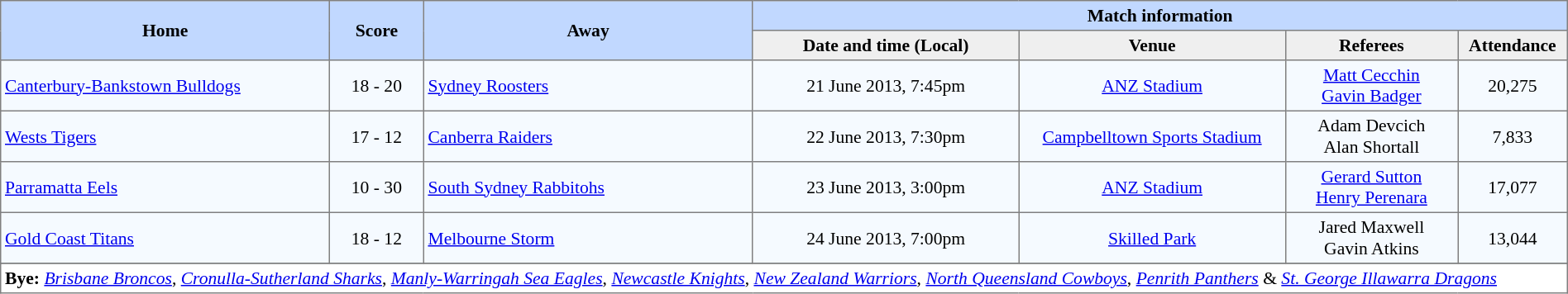<table border="1" cellpadding="3" cellspacing="0" style="border-collapse:collapse; font-size:90%; width:100%;">
<tr style="background:#c1d8ff;">
<th rowspan="2" style="width:21%;">Home</th>
<th rowspan="2" style="width:6%;">Score</th>
<th rowspan="2" style="width:21%;">Away</th>
<th colspan=6>Match information</th>
</tr>
<tr style="background:#efefef;">
<th width=17%>Date and time (Local)</th>
<th width=17%>Venue</th>
<th width=11%>Referees</th>
<th width=7%>Attendance</th>
</tr>
<tr style="text-align:center; background:#f5faff;">
<td align=left> <a href='#'>Canterbury-Bankstown Bulldogs</a></td>
<td>18 - 20</td>
<td align=left> <a href='#'>Sydney Roosters</a></td>
<td>21 June 2013, 7:45pm</td>
<td><a href='#'>ANZ Stadium</a></td>
<td><a href='#'>Matt Cecchin</a><br><a href='#'>Gavin Badger</a></td>
<td>20,275</td>
</tr>
<tr style="text-align:center; background:#f5faff;">
<td align=left> <a href='#'>Wests Tigers</a></td>
<td>17 - 12</td>
<td align=left> <a href='#'>Canberra Raiders</a></td>
<td>22 June 2013, 7:30pm</td>
<td><a href='#'>Campbelltown Sports Stadium</a></td>
<td>Adam Devcich<br>Alan Shortall</td>
<td>7,833</td>
</tr>
<tr style="text-align:center; background:#f5faff;">
<td align=left> <a href='#'>Parramatta Eels</a></td>
<td>10 - 30</td>
<td align=left> <a href='#'>South Sydney Rabbitohs</a></td>
<td>23 June 2013, 3:00pm</td>
<td><a href='#'>ANZ Stadium</a></td>
<td><a href='#'>Gerard Sutton</a><br><a href='#'>Henry Perenara</a></td>
<td>17,077</td>
</tr>
<tr style="text-align:center; background:#f5faff;">
<td align=left> <a href='#'>Gold Coast Titans</a></td>
<td>18 - 12</td>
<td align=left> <a href='#'>Melbourne Storm</a></td>
<td>24 June 2013, 7:00pm</td>
<td><a href='#'>Skilled Park</a></td>
<td>Jared Maxwell<br>Gavin Atkins</td>
<td>13,044</td>
</tr>
<tr style="text-align:center; background:#f5faff;">
</tr>
<tr>
<td colspan="7" align="left"><strong>Bye:</strong> <em><a href='#'>Brisbane Broncos</a></em>, <em><a href='#'>Cronulla-Sutherland Sharks</a></em>, <em><a href='#'>Manly-Warringah Sea Eagles</a></em>, <em><a href='#'>Newcastle Knights</a></em>, <em><a href='#'>New Zealand Warriors</a></em>, <em><a href='#'>North Queensland Cowboys</a></em>, <em><a href='#'>Penrith Panthers</a></em> & <em><a href='#'>St. George Illawarra Dragons</a></em></td>
</tr>
</table>
